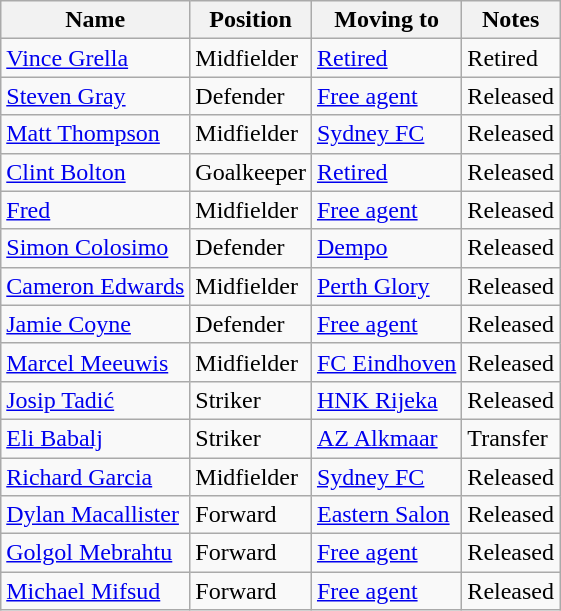<table class="wikitable">
<tr>
<th>Name</th>
<th>Position</th>
<th>Moving to</th>
<th>Notes</th>
</tr>
<tr>
<td> <a href='#'>Vince Grella</a></td>
<td>Midfielder</td>
<td><a href='#'>Retired</a></td>
<td>Retired</td>
</tr>
<tr>
<td> <a href='#'>Steven Gray</a></td>
<td>Defender</td>
<td><a href='#'>Free agent</a></td>
<td>Released</td>
</tr>
<tr>
<td> <a href='#'>Matt Thompson</a></td>
<td>Midfielder</td>
<td> <a href='#'>Sydney FC</a></td>
<td>Released</td>
</tr>
<tr>
<td> <a href='#'>Clint Bolton</a></td>
<td>Goalkeeper</td>
<td><a href='#'>Retired</a></td>
<td>Released</td>
</tr>
<tr>
<td> <a href='#'>Fred</a></td>
<td>Midfielder</td>
<td><a href='#'>Free agent</a></td>
<td>Released</td>
</tr>
<tr>
<td> <a href='#'>Simon Colosimo</a></td>
<td>Defender</td>
<td> <a href='#'>Dempo</a></td>
<td>Released</td>
</tr>
<tr>
<td> <a href='#'>Cameron Edwards</a></td>
<td>Midfielder</td>
<td> <a href='#'>Perth Glory</a></td>
<td>Released</td>
</tr>
<tr>
<td> <a href='#'>Jamie Coyne</a></td>
<td>Defender</td>
<td><a href='#'>Free agent</a></td>
<td>Released</td>
</tr>
<tr>
<td> <a href='#'>Marcel Meeuwis</a></td>
<td>Midfielder</td>
<td> <a href='#'>FC Eindhoven</a></td>
<td>Released</td>
</tr>
<tr>
<td> <a href='#'>Josip Tadić</a></td>
<td>Striker</td>
<td>  <a href='#'>HNK Rijeka</a></td>
<td>Released</td>
</tr>
<tr>
<td> <a href='#'>Eli Babalj</a></td>
<td>Striker</td>
<td> <a href='#'>AZ Alkmaar</a></td>
<td>Transfer</td>
</tr>
<tr>
<td> <a href='#'>Richard Garcia</a></td>
<td>Midfielder</td>
<td> <a href='#'>Sydney FC</a></td>
<td>Released</td>
</tr>
<tr>
<td> <a href='#'>Dylan Macallister</a></td>
<td>Forward</td>
<td> <a href='#'>Eastern Salon</a></td>
<td>Released</td>
</tr>
<tr>
<td> <a href='#'>Golgol Mebrahtu</a></td>
<td>Forward</td>
<td><a href='#'>Free agent</a></td>
<td>Released</td>
</tr>
<tr>
<td> <a href='#'>Michael Mifsud</a></td>
<td>Forward</td>
<td><a href='#'>Free agent</a></td>
<td>Released</td>
</tr>
</table>
